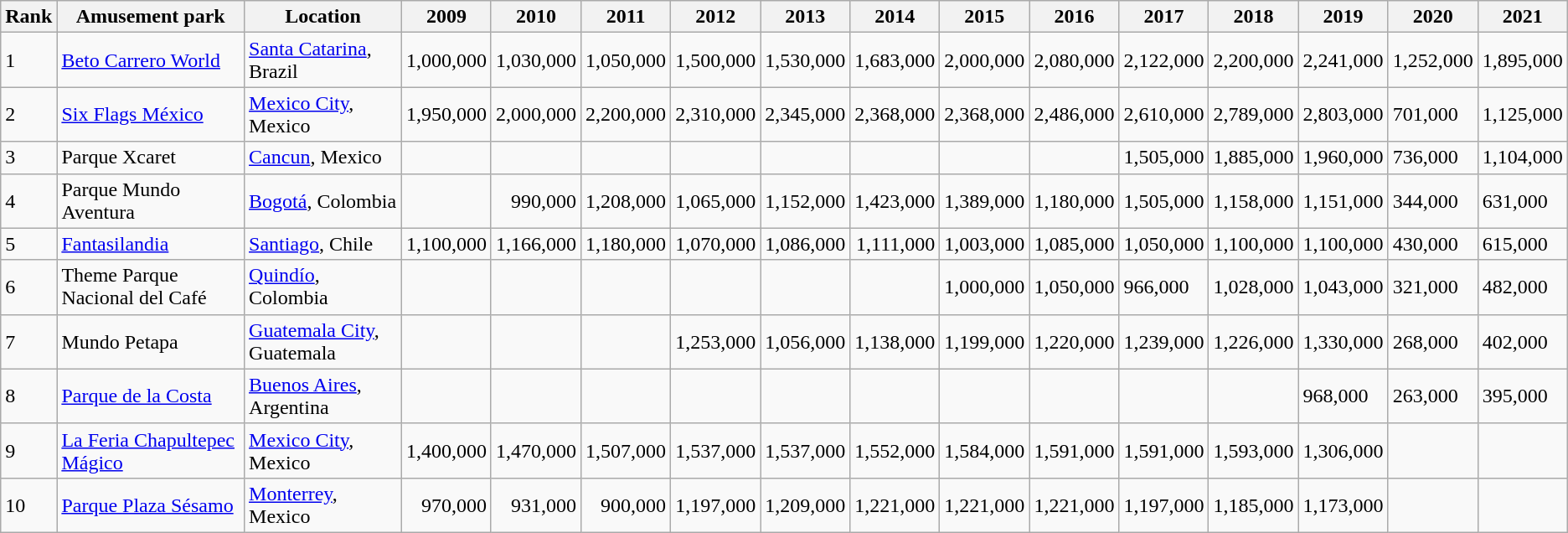<table class="wikitable sortable">
<tr>
<th>Rank</th>
<th>Amusement park</th>
<th>Location</th>
<th>2009</th>
<th>2010</th>
<th>2011</th>
<th>2012</th>
<th>2013</th>
<th>2014</th>
<th>2015</th>
<th>2016</th>
<th>2017</th>
<th>2018</th>
<th>2019</th>
<th>2020</th>
<th>2021</th>
</tr>
<tr>
<td>1</td>
<td><a href='#'>Beto Carrero World</a></td>
<td><a href='#'>Santa Catarina</a>, Brazil</td>
<td style="text-align:right">1,000,000</td>
<td style="text-align:right">1,030,000</td>
<td style="text-align:right">1,050,000</td>
<td style="text-align:right">1,500,000</td>
<td style="text-align:right">1,530,000</td>
<td style="text-align:right">1,683,000</td>
<td>2,000,000</td>
<td>2,080,000</td>
<td>2,122,000</td>
<td>2,200,000</td>
<td>2,241,000</td>
<td>1,252,000</td>
<td>1,895,000</td>
</tr>
<tr>
<td>2</td>
<td><a href='#'>Six Flags México</a></td>
<td><a href='#'>Mexico City</a>, Mexico</td>
<td style="text-align:right">1,950,000</td>
<td style="text-align:right">2,000,000</td>
<td style="text-align:right">2,200,000</td>
<td style="text-align:right">2,310,000</td>
<td style="text-align:right">2,345,000</td>
<td style="text-align:right">2,368,000</td>
<td>2,368,000</td>
<td>2,486,000</td>
<td>2,610,000</td>
<td>2,789,000</td>
<td>2,803,000</td>
<td>701,000</td>
<td>1,125,000</td>
</tr>
<tr>
<td>3</td>
<td>Parque Xcaret</td>
<td><a href='#'>Cancun</a>, Mexico</td>
<td></td>
<td></td>
<td></td>
<td></td>
<td></td>
<td></td>
<td></td>
<td></td>
<td>1,505,000</td>
<td>1,885,000</td>
<td>1,960,000</td>
<td>736,000</td>
<td>1,104,000</td>
</tr>
<tr>
<td>4</td>
<td>Parque Mundo Aventura</td>
<td><a href='#'>Bogotá</a>, Colombia</td>
<td></td>
<td style="text-align:right">990,000</td>
<td style="text-align:right">1,208,000</td>
<td style="text-align:right">1,065,000</td>
<td style="text-align:right">1,152,000</td>
<td style="text-align:right">1,423,000</td>
<td>1,389,000</td>
<td>1,180,000</td>
<td>1,505,000</td>
<td>1,158,000</td>
<td>1,151,000</td>
<td>344,000</td>
<td>631,000</td>
</tr>
<tr>
<td>5</td>
<td><a href='#'>Fantasilandia</a></td>
<td><a href='#'>Santiago</a>, Chile</td>
<td style="text-align:right">1,100,000</td>
<td style="text-align:right">1,166,000</td>
<td style="text-align:right">1,180,000</td>
<td style="text-align:right">1,070,000</td>
<td style="text-align:right">1,086,000</td>
<td style="text-align:right">1,111,000</td>
<td>1,003,000</td>
<td>1,085,000</td>
<td>1,050,000</td>
<td>1,100,000</td>
<td>1,100,000</td>
<td>430,000</td>
<td>615,000</td>
</tr>
<tr>
<td>6</td>
<td>Theme Parque Nacional del Café</td>
<td><a href='#'>Quindío</a>, Colombia</td>
<td></td>
<td></td>
<td></td>
<td></td>
<td></td>
<td></td>
<td>1,000,000</td>
<td>1,050,000</td>
<td>966,000</td>
<td>1,028,000</td>
<td>1,043,000</td>
<td>321,000</td>
<td>482,000</td>
</tr>
<tr>
<td>7</td>
<td>Mundo Petapa</td>
<td><a href='#'>Guatemala City</a>, Guatemala</td>
<td></td>
<td></td>
<td></td>
<td style="text-align:right">1,253,000</td>
<td style="text-align:right">1,056,000</td>
<td style="text-align:right">1,138,000</td>
<td>1,199,000</td>
<td>1,220,000</td>
<td>1,239,000</td>
<td>1,226,000</td>
<td>1,330,000</td>
<td>268,000</td>
<td>402,000</td>
</tr>
<tr>
<td>8</td>
<td><a href='#'>Parque de la Costa</a></td>
<td><a href='#'>Buenos Aires</a>, Argentina</td>
<td></td>
<td></td>
<td></td>
<td></td>
<td></td>
<td></td>
<td></td>
<td></td>
<td></td>
<td></td>
<td>968,000</td>
<td>263,000</td>
<td>395,000</td>
</tr>
<tr>
<td>9</td>
<td><a href='#'>La Feria Chapultepec Mágico</a></td>
<td><a href='#'>Mexico City</a>, Mexico</td>
<td style="text-align:right">1,400,000</td>
<td style="text-align:right">1,470,000</td>
<td style="text-align:right">1,507,000</td>
<td style="text-align:right">1,537,000</td>
<td style="text-align:right">1,537,000</td>
<td style="text-align:right">1,552,000</td>
<td>1,584,000</td>
<td>1,591,000</td>
<td>1,591,000</td>
<td>1,593,000</td>
<td>1,306,000</td>
<td></td>
<td></td>
</tr>
<tr>
<td>10</td>
<td><a href='#'>Parque Plaza Sésamo</a></td>
<td><a href='#'>Monterrey</a>, Mexico</td>
<td style="text-align:right">970,000</td>
<td style="text-align:right">931,000</td>
<td style="text-align:right">900,000</td>
<td style="text-align:right">1,197,000</td>
<td style="text-align:right">1,209,000</td>
<td style="text-align:right">1,221,000</td>
<td>1,221,000</td>
<td>1,221,000</td>
<td>1,197,000</td>
<td>1,185,000</td>
<td>1,173,000</td>
<td></td>
<td></td>
</tr>
</table>
